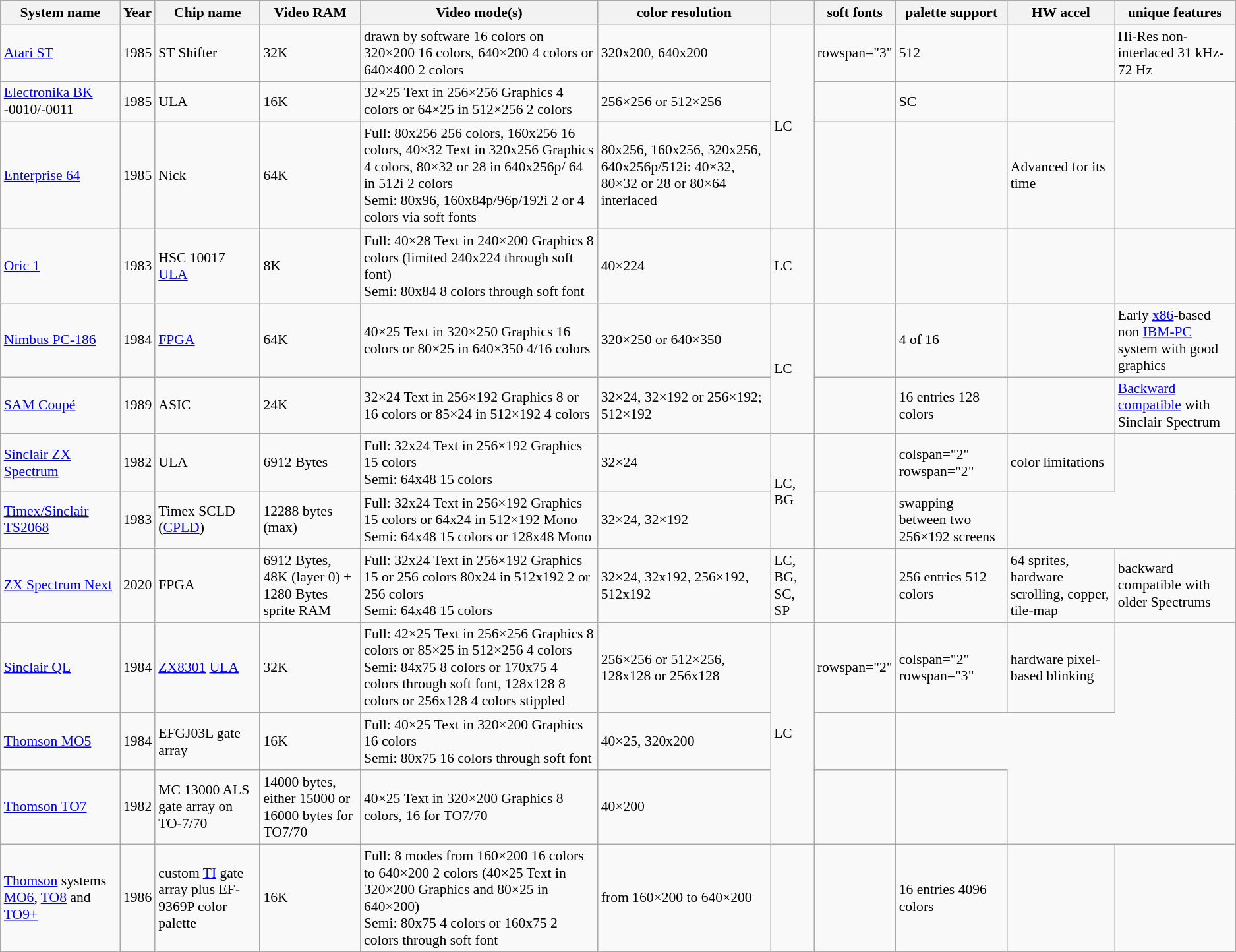<table class="wikitable" style="font-size: 90%;">
<tr>
<th>System name</th>
<th>Year</th>
<th>Chip name</th>
<th>Video RAM</th>
<th>Video mode(s)</th>
<th>color resolution</th>
<th></th>
<th>soft fonts</th>
<th>palette support</th>
<th>HW accel</th>
<th>unique features</th>
</tr>
<tr>
<td><a href='#'>Atari ST</a></td>
<td>1985</td>
<td>ST Shifter</td>
<td>32K</td>
<td>drawn by software 16 colors on 320×200 16 colors, 640×200 4 colors or 640×400 2 colors</td>
<td>320x200, 640x200</td>
<td rowspan="3">LC</td>
<td>rowspan="3" </td>
<td> 512</td>
<td></td>
<td>Hi-Res non-interlaced 31 kHz-72 Hz</td>
</tr>
<tr>
<td><a href='#'>Electronika BK</a> -0010/-0011</td>
<td>1985</td>
<td>ULA</td>
<td>16K</td>
<td>32×25 Text in 256×256 Graphics 4 colors or 64×25 in 512×256 2 colors</td>
<td>256×256 or 512×256</td>
<td></td>
<td>SC</td>
<td></td>
</tr>
<tr>
<td><a href='#'>Enterprise 64</a></td>
<td>1985</td>
<td>Nick</td>
<td>64K</td>
<td>Full: 80x256 256 colors, 160x256 16 colors, 40×32 Text in 320x256 Graphics 4 colors, 80×32 or 28 in 640x256p/ 64 in 512i 2 colors<br>Semi: 80x96, 160x84p/96p/192i 2 or 4 colors via soft fonts</td>
<td>80x256, 160x256, 320x256, 640x256p/512i: 40×32, 80×32 or 28 or 80×64 interlaced</td>
<td></td>
<td></td>
<td>Advanced for its time</td>
</tr>
<tr>
<td><a href='#'>Oric 1</a></td>
<td>1983</td>
<td>HSC 10017 <a href='#'>ULA</a></td>
<td>8K</td>
<td>Full: 40×28 Text in 240×200 Graphics 8 colors (limited 240x224 through soft font)<br>Semi: 80x84 8 colors through soft font</td>
<td>40×224</td>
<td>LC</td>
<td></td>
<td></td>
<td></td>
<td></td>
</tr>
<tr>
<td><a href='#'>Nimbus PC-186</a></td>
<td>1984</td>
<td><a href='#'>FPGA</a></td>
<td>64K</td>
<td>40×25 Text in 320×250 Graphics 16 colors or 80×25 in 640×350 4/16 colors</td>
<td>320×250 or 640×350</td>
<td rowspan="2">LC</td>
<td></td>
<td>4 of 16</td>
<td></td>
<td>Early <a href='#'>x86</a>-based non <a href='#'>IBM-PC</a> system with good graphics</td>
</tr>
<tr>
<td><a href='#'>SAM Coupé</a></td>
<td>1989</td>
<td>ASIC</td>
<td>24K</td>
<td>32×24 Text in 256×192 Graphics 8 or 16 colors or 85×24 in 512×192 4 colors</td>
<td>32×24, 32×192 or 256×192; 512×192</td>
<td></td>
<td>16 entries 128 colors</td>
<td></td>
<td><a href='#'>Backward compatible</a> with Sinclair Spectrum</td>
</tr>
<tr>
<td><a href='#'>Sinclair ZX Spectrum</a></td>
<td>1982</td>
<td>ULA</td>
<td>6912 Bytes</td>
<td>Full: 32x24 Text in 256×192 Graphics 15 colors<br>Semi: 64x48 15 colors</td>
<td>32×24</td>
<td rowspan="2">LC, BG</td>
<td></td>
<td>colspan="2" rowspan="2" </td>
<td>color limitations</td>
</tr>
<tr>
<td><a href='#'>Timex/Sinclair TS2068</a></td>
<td>1983</td>
<td>Timex SCLD (<a href='#'>CPLD</a>)</td>
<td>12288 bytes (max)</td>
<td>Full: 32x24 Text in 256×192 Graphics 15 colors or 64x24 in 512×192 Mono<br>Semi: 64x48 15 colors or 128x48 Mono</td>
<td>32×24, 32×192</td>
<td></td>
<td>swapping between two 256×192 screens</td>
</tr>
<tr>
<td><a href='#'>ZX Spectrum Next</a></td>
<td>2020</td>
<td>FPGA</td>
<td>6912 Bytes, 48K (layer 0) + 1280 Bytes sprite RAM</td>
<td>Full: 32x24 Text in 256×192 Graphics 15 or 256 colors 80x24 in 512x192 2 or 256 colors<br>Semi: 64x48 15 colors</td>
<td>32×24, 32x192, 256×192, 512x192</td>
<td>LC, BG, SC, SP</td>
<td></td>
<td>256 entries 512 colors</td>
<td>64 sprites, hardware scrolling, copper, tile-map</td>
<td>backward compatible with older Spectrums</td>
</tr>
<tr>
<td><a href='#'>Sinclair QL</a></td>
<td>1984</td>
<td><a href='#'>ZX8301</a> <a href='#'>ULA</a></td>
<td>32K</td>
<td>Full: 42×25 Text in 256×256 Graphics 8 colors or 85×25 in 512×256 4 colors<br>Semi: 84x75 8 colors or 170x75 4 colors through soft font, 128x128 8 colors or 256x128 4 colors stippled</td>
<td>256×256 or 512×256, 128x128 or 256x128</td>
<td rowspan="3">LC</td>
<td>rowspan="2" </td>
<td>colspan="2" rowspan="3" </td>
<td>hardware pixel-based blinking</td>
</tr>
<tr>
<td><a href='#'>Thomson MO5</a></td>
<td>1984</td>
<td>EFGJ03L gate array</td>
<td>16K</td>
<td>Full: 40×25 Text in 320×200 Graphics 16 colors<br>Semi: 80x75 16 colors through soft font</td>
<td>40×25, 320x200</td>
<td></td>
</tr>
<tr>
<td><a href='#'>Thomson TO7</a></td>
<td>1982</td>
<td>MC 13000 ALS gate array on TO-7/70</td>
<td>14000 bytes, either 15000 or 16000 bytes for TO7/70</td>
<td>40×25 Text in 320×200 Graphics 8 colors, 16 for TO7/70</td>
<td>40×200</td>
<td></td>
<td></td>
</tr>
<tr>
<td><a href='#'>Thomson</a> systems <a href='#'>MO6</a>, <a href='#'>TO8</a> and <a href='#'>TO9+</a></td>
<td>1986</td>
<td>custom <a href='#'>TI</a> gate array plus EF-9369P color palette</td>
<td>16K</td>
<td>Full: 8 modes from 160×200 16 colors to 640×200 2 colors (40×25 Text in 320×200 Graphics and 80×25 in 640×200)<br>Semi: 80x75 4 colors or 160x75 2 colors through soft font</td>
<td>from 160×200 to 640×200</td>
<td></td>
<td></td>
<td>16 entries 4096 colors</td>
<td></td>
<td></td>
</tr>
</table>
